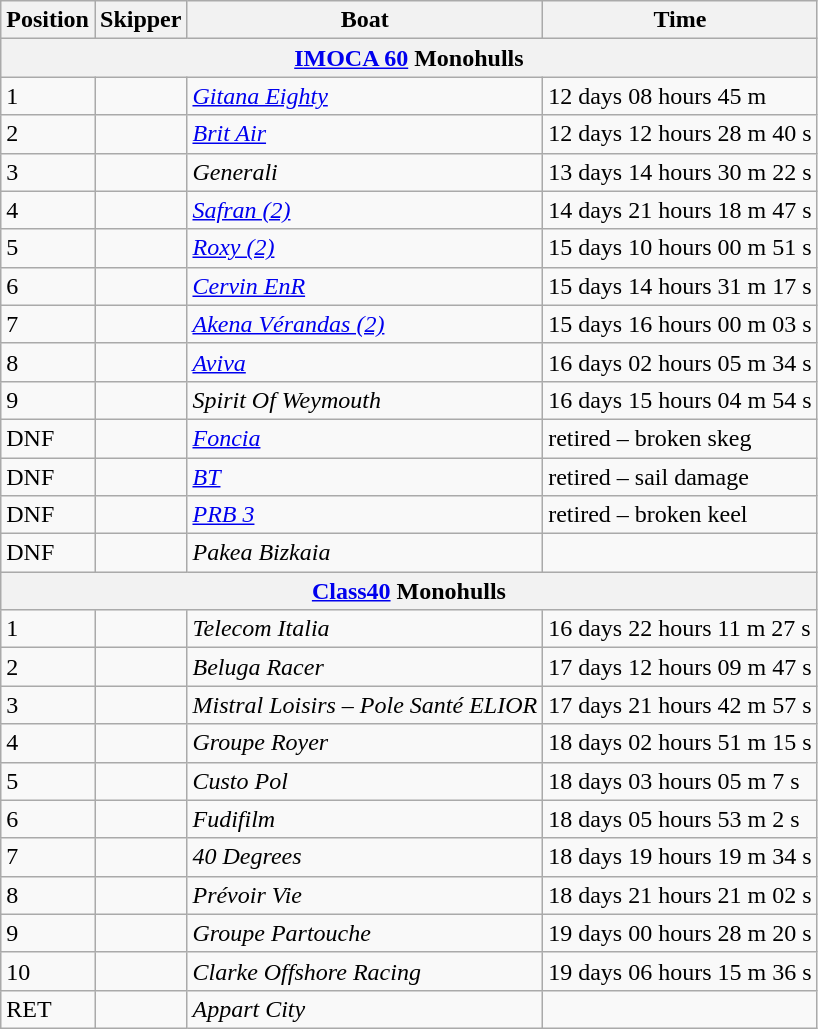<table class="wikitable sortable">
<tr>
<th>Position</th>
<th>Skipper</th>
<th>Boat</th>
<th>Time</th>
</tr>
<tr>
<th colspan="4"><strong><a href='#'>IMOCA 60</a> Monohulls</strong></th>
</tr>
<tr>
<td>1</td>
<td></td>
<td><em><a href='#'>Gitana Eighty</a></em></td>
<td>12 days 08 hours 45 m</td>
</tr>
<tr>
<td>2</td>
<td></td>
<td><em><a href='#'>Brit Air</a></em></td>
<td>12 days 12 hours 28 m 40 s</td>
</tr>
<tr>
<td>3</td>
<td></td>
<td><em>Generali</em></td>
<td>13 days 14 hours 30 m 22 s</td>
</tr>
<tr>
<td>4</td>
<td></td>
<td><em><a href='#'>Safran (2)</a></em></td>
<td>14 days 21 hours 18 m 47 s</td>
</tr>
<tr>
<td>5</td>
<td></td>
<td><em><a href='#'>Roxy (2)</a></em></td>
<td>15 days 10 hours 00 m 51 s</td>
</tr>
<tr>
<td>6</td>
<td></td>
<td><em><a href='#'>Cervin EnR</a></em></td>
<td>15 days 14 hours 31 m 17 s</td>
</tr>
<tr>
<td>7</td>
<td></td>
<td><em><a href='#'>Akena Vérandas (2)</a></em></td>
<td>15 days 16 hours 00 m 03 s</td>
</tr>
<tr>
<td>8</td>
<td></td>
<td><em><a href='#'>Aviva</a></em></td>
<td>16 days 02 hours 05 m 34 s</td>
</tr>
<tr>
<td>9</td>
<td></td>
<td><em>Spirit Of Weymouth</em></td>
<td>16 days 15 hours 04 m 54 s</td>
</tr>
<tr>
<td>DNF</td>
<td></td>
<td><em><a href='#'>Foncia</a></em></td>
<td>retired – broken skeg</td>
</tr>
<tr>
<td>DNF</td>
<td></td>
<td><em><a href='#'>BT</a></em></td>
<td>retired – sail damage</td>
</tr>
<tr>
<td>DNF</td>
<td></td>
<td><em><a href='#'>PRB 3</a></em></td>
<td>retired – broken keel</td>
</tr>
<tr>
<td>DNF</td>
<td></td>
<td><em>Pakea Bizkaia</em></td>
<td></td>
</tr>
<tr>
<th colspan="4"><strong><a href='#'>Class40</a> Monohulls</strong></th>
</tr>
<tr>
<td>1</td>
<td></td>
<td><em>Telecom Italia</em></td>
<td>16 days 22 hours 11 m 27 s</td>
</tr>
<tr>
<td>2</td>
<td></td>
<td><em>Beluga Racer</em></td>
<td>17 days 12 hours 09 m 47 s</td>
</tr>
<tr>
<td>3</td>
<td></td>
<td><em>Mistral Loisirs – Pole Santé ELIOR</em></td>
<td>17 days 21 hours 42 m 57 s</td>
</tr>
<tr>
<td>4</td>
<td></td>
<td><em>Groupe Royer</em></td>
<td>18 days 02 hours 51 m 15 s</td>
</tr>
<tr>
<td>5</td>
<td></td>
<td><em>Custo Pol</em></td>
<td>18 days 03 hours 05 m 7 s</td>
</tr>
<tr>
<td>6</td>
<td></td>
<td><em>Fudifilm</em></td>
<td>18 days 05 hours 53 m 2 s</td>
</tr>
<tr>
<td>7</td>
<td></td>
<td><em>40 Degrees</em></td>
<td>18 days 19 hours 19 m 34 s</td>
</tr>
<tr>
<td>8</td>
<td></td>
<td><em>Prévoir Vie</em></td>
<td>18 days 21 hours 21 m 02 s</td>
</tr>
<tr>
<td>9</td>
<td></td>
<td><em>Groupe Partouche</em></td>
<td>19 days 00 hours 28 m 20 s</td>
</tr>
<tr>
<td>10</td>
<td></td>
<td><em>Clarke Offshore Racing</em></td>
<td>19 days 06 hours 15 m 36 s</td>
</tr>
<tr>
<td>RET</td>
<td></td>
<td><em>Appart City</em></td>
<td></td>
</tr>
</table>
